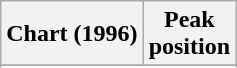<table class="wikitable sortable">
<tr>
<th>Chart (1996)</th>
<th>Peak<br>position</th>
</tr>
<tr>
</tr>
<tr>
</tr>
</table>
